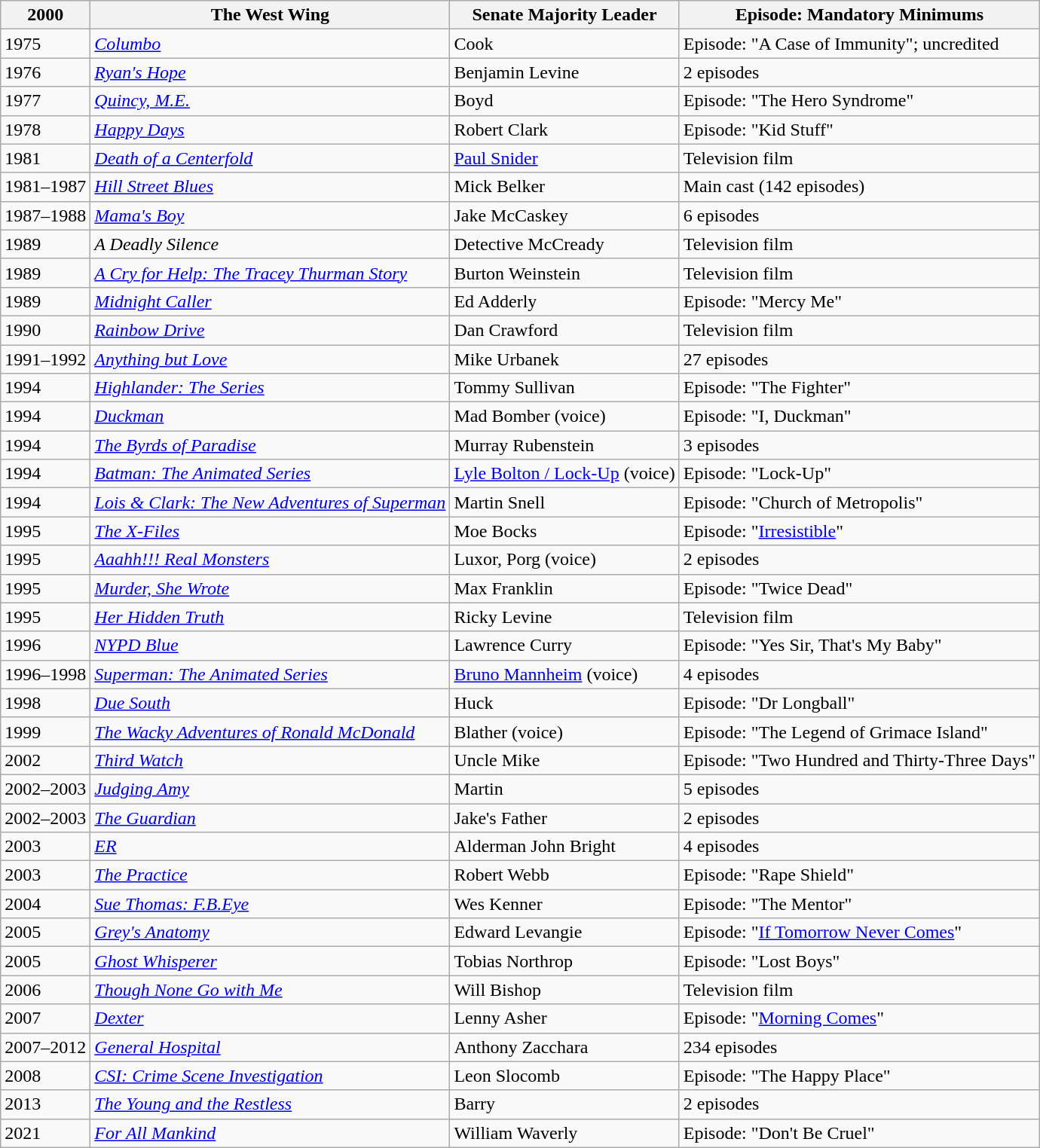<table class="wikitable sortable">
<tr>
<th>2000</th>
<th>The West Wing</th>
<th>Senate Majority Leader</th>
<th>Episode: Mandatory Minimums</th>
</tr>
<tr>
<td>1975</td>
<td><em><a href='#'>Columbo</a></em></td>
<td>Cook</td>
<td>Episode: "A Case of Immunity"; uncredited</td>
</tr>
<tr>
<td>1976</td>
<td><em><a href='#'>Ryan's Hope</a></em></td>
<td>Benjamin Levine</td>
<td>2 episodes</td>
</tr>
<tr>
<td>1977</td>
<td><em><a href='#'>Quincy, M.E.</a></em></td>
<td>Boyd</td>
<td>Episode: "The Hero Syndrome"</td>
</tr>
<tr>
<td>1978</td>
<td><em><a href='#'>Happy Days</a></em></td>
<td>Robert Clark</td>
<td>Episode: "Kid Stuff"</td>
</tr>
<tr>
<td>1981</td>
<td><em><a href='#'>Death of a Centerfold</a></em></td>
<td><a href='#'>Paul Snider</a></td>
<td>Television film</td>
</tr>
<tr>
<td>1981–1987</td>
<td><em><a href='#'>Hill Street Blues</a></em></td>
<td>Mick Belker</td>
<td>Main cast (142 episodes)</td>
</tr>
<tr>
<td>1987–1988</td>
<td><em><a href='#'>Mama's Boy</a></em></td>
<td>Jake McCaskey</td>
<td>6 episodes</td>
</tr>
<tr>
<td>1989</td>
<td><em>A Deadly Silence</em></td>
<td>Detective McCready</td>
<td>Television film</td>
</tr>
<tr>
<td>1989</td>
<td><em><a href='#'>A Cry for Help: The Tracey Thurman Story</a></em></td>
<td>Burton Weinstein</td>
<td>Television film</td>
</tr>
<tr>
<td>1989</td>
<td><em><a href='#'>Midnight Caller</a></em></td>
<td>Ed Adderly</td>
<td>Episode: "Mercy Me"</td>
</tr>
<tr>
<td>1990</td>
<td><em><a href='#'>Rainbow Drive</a></em></td>
<td>Dan Crawford</td>
<td>Television film</td>
</tr>
<tr>
<td>1991–1992</td>
<td><em><a href='#'>Anything but Love</a></em></td>
<td>Mike Urbanek</td>
<td>27 episodes</td>
</tr>
<tr>
<td>1994</td>
<td><em><a href='#'>Highlander: The Series</a></em></td>
<td>Tommy Sullivan</td>
<td>Episode: "The Fighter"</td>
</tr>
<tr>
<td>1994</td>
<td><em><a href='#'>Duckman</a></em></td>
<td>Mad Bomber (voice)</td>
<td>Episode: "I, Duckman"</td>
</tr>
<tr>
<td>1994</td>
<td><em><a href='#'>The Byrds of Paradise</a></em></td>
<td>Murray Rubenstein</td>
<td>3 episodes</td>
</tr>
<tr>
<td>1994</td>
<td><em><a href='#'>Batman: The Animated Series</a></em></td>
<td><a href='#'>Lyle Bolton / Lock-Up</a> (voice)</td>
<td>Episode: "Lock-Up"</td>
</tr>
<tr>
<td>1994</td>
<td><em><a href='#'>Lois & Clark: The New Adventures of Superman</a></em></td>
<td>Martin Snell</td>
<td>Episode: "Church of Metropolis"</td>
</tr>
<tr>
<td>1995</td>
<td><em><a href='#'>The X-Files</a></em></td>
<td>Moe Bocks</td>
<td>Episode: "<a href='#'>Irresistible</a>"</td>
</tr>
<tr>
<td>1995</td>
<td><em><a href='#'>Aaahh!!! Real Monsters</a></em></td>
<td>Luxor, Porg (voice)</td>
<td>2 episodes</td>
</tr>
<tr>
<td>1995</td>
<td><em><a href='#'>Murder, She Wrote</a></em></td>
<td>Max Franklin</td>
<td>Episode: "Twice Dead"</td>
</tr>
<tr>
<td>1995</td>
<td><em><a href='#'>Her Hidden Truth</a></em></td>
<td>Ricky Levine</td>
<td>Television film</td>
</tr>
<tr>
<td>1996</td>
<td><em><a href='#'>NYPD Blue</a></em></td>
<td>Lawrence Curry</td>
<td>Episode: "Yes Sir, That's My Baby"</td>
</tr>
<tr>
<td>1996–1998</td>
<td><em><a href='#'>Superman: The Animated Series</a></em></td>
<td><a href='#'>Bruno Mannheim</a> (voice)</td>
<td>4 episodes</td>
</tr>
<tr>
<td>1998</td>
<td><em><a href='#'>Due South</a></em></td>
<td>Huck</td>
<td>Episode: "Dr Longball"</td>
</tr>
<tr>
<td>1999</td>
<td><em><a href='#'>The Wacky Adventures of Ronald McDonald</a></em></td>
<td>Blather (voice)</td>
<td>Episode: "The Legend of Grimace Island"</td>
</tr>
<tr>
<td>2002</td>
<td><em><a href='#'>Third Watch</a></em></td>
<td>Uncle Mike</td>
<td>Episode: "Two Hundred and Thirty-Three Days"</td>
</tr>
<tr>
<td>2002–2003</td>
<td><em><a href='#'>Judging Amy</a></em></td>
<td>Martin</td>
<td>5 episodes</td>
</tr>
<tr>
<td>2002–2003</td>
<td><em><a href='#'>The Guardian</a></em></td>
<td>Jake's Father</td>
<td>2 episodes</td>
</tr>
<tr>
<td>2003</td>
<td><em><a href='#'>ER</a></em></td>
<td>Alderman John Bright</td>
<td>4 episodes</td>
</tr>
<tr>
<td>2003</td>
<td><em><a href='#'>The Practice</a></em></td>
<td>Robert Webb</td>
<td>Episode: "Rape Shield"</td>
</tr>
<tr>
<td>2004</td>
<td><em><a href='#'>Sue Thomas: F.B.Eye</a></em></td>
<td>Wes Kenner</td>
<td>Episode: "The Mentor"</td>
</tr>
<tr>
<td>2005</td>
<td><em><a href='#'>Grey's Anatomy</a></em></td>
<td>Edward Levangie</td>
<td>Episode: "<a href='#'>If Tomorrow Never Comes</a>"</td>
</tr>
<tr>
<td>2005</td>
<td><em><a href='#'>Ghost Whisperer</a></em></td>
<td>Tobias Northrop</td>
<td>Episode: "Lost Boys"</td>
</tr>
<tr>
<td>2006</td>
<td><em><a href='#'>Though None Go with Me</a></em></td>
<td>Will Bishop</td>
<td>Television film</td>
</tr>
<tr>
<td>2007</td>
<td><em><a href='#'>Dexter</a></em></td>
<td>Lenny Asher</td>
<td>Episode: "<a href='#'>Morning Comes</a>"</td>
</tr>
<tr>
<td>2007–2012</td>
<td><em><a href='#'>General Hospital</a></em></td>
<td>Anthony Zacchara</td>
<td>234 episodes</td>
</tr>
<tr>
<td>2008</td>
<td><em><a href='#'>CSI: Crime Scene Investigation</a></em></td>
<td>Leon Slocomb</td>
<td>Episode: "The Happy Place"</td>
</tr>
<tr>
<td>2013</td>
<td><em><a href='#'>The Young and the Restless</a></em></td>
<td>Barry</td>
<td>2 episodes</td>
</tr>
<tr>
<td>2021</td>
<td><em><a href='#'>For All Mankind</a></em></td>
<td>William Waverly</td>
<td>Episode: "Don't Be Cruel"</td>
</tr>
</table>
